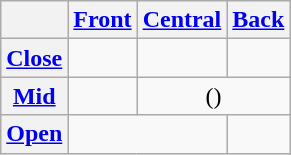<table class="wikitable" style="text-align: center;">
<tr>
<th></th>
<th><a href='#'>Front</a></th>
<th><a href='#'>Central</a></th>
<th><a href='#'>Back</a></th>
</tr>
<tr>
<th><a href='#'>Close</a></th>
<td>  </td>
<td></td>
<td> </td>
</tr>
<tr>
<th><a href='#'>Mid</a></th>
<td> </td>
<td colspan="2">  ()</td>
</tr>
<tr>
<th><a href='#'>Open</a></th>
<td colspan="2"> </td>
<td> </td>
</tr>
</table>
